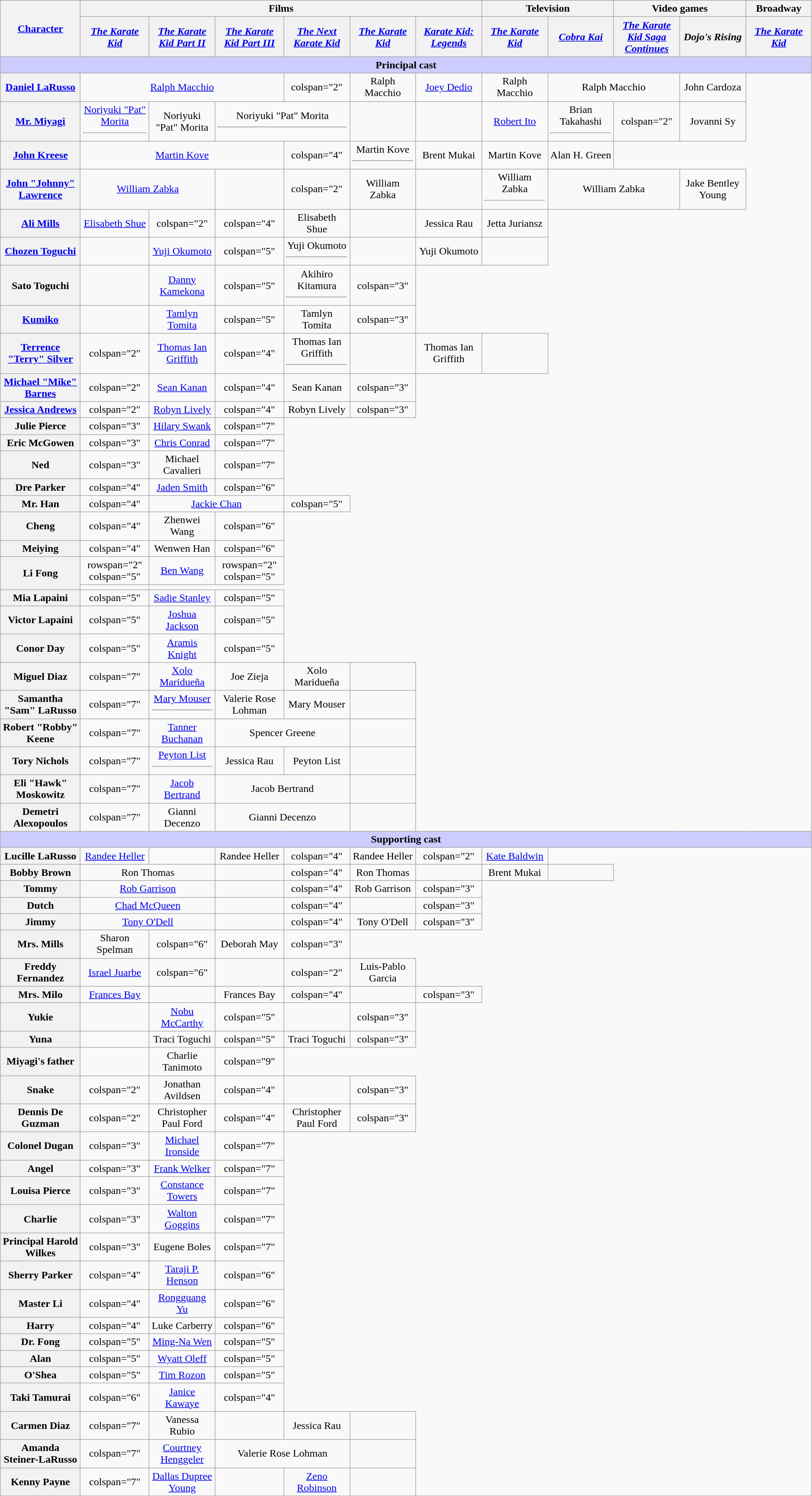<table class="wikitable" style="text-align: center; width: 99%;">
<tr>
<th rowspan="2" style="width: 8.5%;"><a href='#'>Character</a></th>
<th colspan="6">Films</th>
<th colspan="2">Television</th>
<th colspan="2">Video games</th>
<th>Broadway</th>
</tr>
<tr>
<th style="width: 7%;"><em><a href='#'>The Karate Kid</a></em></th>
<th style="width: 7%;"><em><a href='#'>The Karate Kid Part II</a></em></th>
<th style="width: 7%;"><em><a href='#'>The Karate Kid Part III</a></em></th>
<th style="width: 7%;"><em><a href='#'>The Next Karate Kid</a></em></th>
<th style="width: 7%;"><em><a href='#'>The Karate Kid</a></em></th>
<th style="width: 7%;"><em><a href='#'>Karate Kid: Legends</a></em></th>
<th style="width: 7%;"><em><a href='#'>The Karate Kid</a></em></th>
<th style="width: 7%;"><em><a href='#'>Cobra Kai</a></em></th>
<th style="width: 7%;"><em><a href='#'> The Karate Kid Saga Continues</a></em></th>
<th style="width: 7%;"><em> Dojo's Rising</em></th>
<th style="width: 7%;"><em><a href='#'>The Karate Kid </a></em></th>
</tr>
<tr>
<th colspan="12" style="background-color: #ccccff;">Principal cast</th>
</tr>
<tr>
<th scope="row"><a href='#'>Daniel LaRusso</a></th>
<td colspan="3"><a href='#'>Ralph Macchio</a></td>
<td>colspan="2" </td>
<td>Ralph Macchio</td>
<td><a href='#'>Joey Dedio</a></td>
<td>Ralph Macchio</td>
<td colspan="2">Ralph Macchio</td>
<td>John Cardoza</td>
</tr>
<tr>
<th scope="row"><a href='#'>Mr. Miyagi</a></th>
<td><a href='#'>Noriyuki "Pat" Morita</a><hr></td>
<td>Noriyuki "Pat" Morita</td>
<td colspan="2">Noriyuki "Pat" Morita<hr></td>
<td></td>
<td></td>
<td><a href='#'>Robert Ito</a></td>
<td>Brian Takahashi<hr></td>
<td>colspan="2" </td>
<td>Jovanni Sy</td>
</tr>
<tr>
<th scope="row"><a href='#'>John Kreese</a></th>
<td colspan="3"><a href='#'>Martin Kove</a></td>
<td>colspan="4" </td>
<td>Martin Kove<hr></td>
<td>Brent Mukai</td>
<td>Martin Kove</td>
<td>Alan H. Green</td>
</tr>
<tr>
<th scope="row"><a href='#'>John "Johnny" Lawrence</a></th>
<td colspan="2"><a href='#'>William Zabka</a></td>
<td></td>
<td>colspan="2" </td>
<td>William Zabka</td>
<td></td>
<td>William Zabka<hr></td>
<td colspan="2">William Zabka</td>
<td>Jake Bentley Young</td>
</tr>
<tr>
<th scope="row"><a href='#'>Ali Mills</a></th>
<td><a href='#'>Elisabeth Shue</a></td>
<td>colspan="2" </td>
<td>colspan="4" </td>
<td>Elisabeth Shue</td>
<td></td>
<td>Jessica Rau</td>
<td>Jetta Juriansz</td>
</tr>
<tr>
<th scope="row"><a href='#'>Chozen Toguchi</a></th>
<td></td>
<td><a href='#'>Yuji Okumoto</a></td>
<td>colspan="5" </td>
<td>Yuji Okumoto<hr></td>
<td></td>
<td>Yuji Okumoto</td>
<td></td>
</tr>
<tr>
<th scope="row">Sato Toguchi</th>
<td></td>
<td><a href='#'>Danny Kamekona</a></td>
<td>colspan="5" </td>
<td>Akihiro Kitamura<hr></td>
<td>colspan="3" </td>
</tr>
<tr>
<th scope="row"><a href='#'>Kumiko</a></th>
<td></td>
<td><a href='#'>Tamlyn Tomita</a></td>
<td>colspan="5" </td>
<td>Tamlyn Tomita</td>
<td>colspan="3" </td>
</tr>
<tr>
<th scope="row"><a href='#'>Terrence "Terry" Silver</a></th>
<td>colspan="2" </td>
<td><a href='#'>Thomas Ian Griffith</a></td>
<td>colspan="4" </td>
<td>Thomas Ian Griffith<hr></td>
<td></td>
<td>Thomas Ian Griffith</td>
<td></td>
</tr>
<tr>
<th scope="row"><a href='#'>Michael "Mike" Barnes</a></th>
<td>colspan="2" </td>
<td><a href='#'>Sean Kanan</a></td>
<td>colspan="4" </td>
<td>Sean Kanan</td>
<td>colspan="3" </td>
</tr>
<tr>
<th scope="row"><a href='#'>Jessica Andrews</a></th>
<td>colspan="2" </td>
<td><a href='#'>Robyn Lively</a></td>
<td>colspan="4" </td>
<td>Robyn Lively</td>
<td>colspan="3" </td>
</tr>
<tr>
<th scope="row">Julie Pierce</th>
<td>colspan="3" </td>
<td><a href='#'>Hilary Swank</a></td>
<td>colspan="7" </td>
</tr>
<tr>
<th scope="row">Eric McGowen</th>
<td>colspan="3" </td>
<td><a href='#'>Chris Conrad</a></td>
<td>colspan="7" </td>
</tr>
<tr>
<th scope="row">Ned</th>
<td>colspan="3" </td>
<td>Michael Cavalieri</td>
<td>colspan="7" </td>
</tr>
<tr>
<th scope="row">Dre Parker</th>
<td>colspan="4" </td>
<td><a href='#'>Jaden Smith</a></td>
<td>colspan="6" </td>
</tr>
<tr>
<th scope="row">Mr. Han</th>
<td>colspan="4" </td>
<td colspan="2"><a href='#'>Jackie Chan</a></td>
<td>colspan="5" </td>
</tr>
<tr>
<th scope="row">Cheng</th>
<td>colspan="4" </td>
<td>Zhenwei Wang</td>
<td>colspan="6" </td>
</tr>
<tr>
<th scope="row">Meiying</th>
<td>colspan="4" </td>
<td>Wenwen Han</td>
<td>colspan="6" </td>
</tr>
<tr>
<th rowspan="2" scope="row">Li Fong</th>
<td>rowspan="2" colspan="5" </td>
<td><a href='#'>Ben Wang</a></td>
<td>rowspan="2" colspan="5" </td>
</tr>
<tr>
<td></td>
</tr>
<tr>
<th scope="row">Mia Lapaini</th>
<td>colspan="5" </td>
<td><a href='#'>Sadie Stanley</a></td>
<td>colspan="5" </td>
</tr>
<tr>
<th scope="row">Victor Lapaini</th>
<td>colspan="5" </td>
<td><a href='#'>Joshua Jackson</a></td>
<td>colspan="5" </td>
</tr>
<tr>
<th scope="row">Conor Day</th>
<td>colspan="5" </td>
<td><a href='#'>Aramis Knight</a></td>
<td>colspan="5" </td>
</tr>
<tr>
<th scope="row">Miguel Diaz</th>
<td>colspan="7" </td>
<td><a href='#'>Xolo Maridueña</a></td>
<td>Joe Zieja</td>
<td>Xolo Maridueña</td>
<td></td>
</tr>
<tr>
<th scope="row">Samantha "Sam" LaRusso</th>
<td>colspan="7" </td>
<td><a href='#'>Mary Mouser</a><hr></td>
<td>Valerie Rose Lohman</td>
<td>Mary Mouser</td>
<td></td>
</tr>
<tr>
<th scope="row">Robert "Robby" Keene</th>
<td>colspan="7" </td>
<td><a href='#'>Tanner Buchanan</a></td>
<td colspan="2">Spencer Greene</td>
<td></td>
</tr>
<tr>
<th scope="row">Tory Nichols</th>
<td>colspan="7" </td>
<td><a href='#'>Peyton List</a><hr></td>
<td>Jessica Rau</td>
<td>Peyton List</td>
<td></td>
</tr>
<tr>
<th scope="row">Eli "Hawk" Moskowitz</th>
<td>colspan="7" </td>
<td><a href='#'>Jacob Bertrand</a></td>
<td colspan="2">Jacob Bertrand</td>
<td></td>
</tr>
<tr>
<th scope="row">Demetri Alexopoulos</th>
<td>colspan="7" </td>
<td>Gianni Decenzo</td>
<td colspan="2">Gianni Decenzo</td>
<td></td>
</tr>
<tr>
<th colspan="12" style="background-color: #ccccff;">Supporting cast</th>
</tr>
<tr>
<th scope="row">Lucille LaRusso</th>
<td><a href='#'>Randee Heller</a></td>
<td></td>
<td>Randee Heller</td>
<td>colspan="4" </td>
<td>Randee Heller</td>
<td>colspan="2" </td>
<td><a href='#'>Kate Baldwin</a></td>
</tr>
<tr>
<th scope="row">Bobby Brown</th>
<td colspan="2">Ron Thomas</td>
<td></td>
<td>colspan="4" </td>
<td>Ron Thomas</td>
<td></td>
<td>Brent Mukai</td>
<td></td>
</tr>
<tr>
<th scope="row">Tommy</th>
<td colspan="2"><a href='#'>Rob Garrison</a></td>
<td></td>
<td>colspan="4" </td>
<td>Rob Garrison</td>
<td>colspan="3" </td>
</tr>
<tr>
<th scope="row">Dutch</th>
<td colspan="2"><a href='#'>Chad McQueen</a></td>
<td></td>
<td>colspan="4" </td>
<td></td>
<td>colspan="3" </td>
</tr>
<tr>
<th scope="row">Jimmy</th>
<td colspan="2"><a href='#'>Tony O'Dell</a></td>
<td></td>
<td>colspan="4" </td>
<td>Tony O'Dell</td>
<td>colspan="3" </td>
</tr>
<tr>
<th scope="row">Mrs. Mills</th>
<td>Sharon Spelman</td>
<td>colspan="6" </td>
<td>Deborah May</td>
<td>colspan="3" </td>
</tr>
<tr>
<th scope="row">Freddy Fernandez</th>
<td><a href='#'>Israel Juarbe</a></td>
<td>colspan="6" </td>
<td></td>
<td>colspan="2" </td>
<td>Luis-Pablo Garcia</td>
</tr>
<tr>
<th scope="row">Mrs. Milo</th>
<td><a href='#'>Frances Bay</a></td>
<td></td>
<td>Frances Bay</td>
<td>colspan="4" </td>
<td></td>
<td>colspan="3" </td>
</tr>
<tr>
<th scope="row">Yukie</th>
<td></td>
<td><a href='#'>Nobu McCarthy</a></td>
<td>colspan="5" </td>
<td></td>
<td>colspan="3" </td>
</tr>
<tr>
<th scope="row">Yuna</th>
<td></td>
<td>Traci Toguchi</td>
<td>colspan="5" </td>
<td>Traci Toguchi</td>
<td>colspan="3" </td>
</tr>
<tr>
<th scope="row">Miyagi's father</th>
<td></td>
<td>Charlie Tanimoto</td>
<td>colspan="9" </td>
</tr>
<tr>
<th scope="row">Snake</th>
<td>colspan="2" </td>
<td>Jonathan Avildsen</td>
<td>colspan="4" </td>
<td></td>
<td>colspan="3" </td>
</tr>
<tr>
<th scope="row">Dennis De Guzman</th>
<td>colspan="2" </td>
<td>Christopher Paul Ford</td>
<td>colspan="4" </td>
<td>Christopher Paul Ford</td>
<td>colspan="3" </td>
</tr>
<tr>
<th scope="row">Colonel Dugan</th>
<td>colspan="3" </td>
<td><a href='#'>Michael Ironside</a></td>
<td>colspan="7" </td>
</tr>
<tr>
<th scope="row">Angel</th>
<td>colspan="3" </td>
<td><a href='#'>Frank Welker</a></td>
<td>colspan="7" </td>
</tr>
<tr>
<th scope="row">Louisa Pierce</th>
<td>colspan="3" </td>
<td><a href='#'>Constance Towers</a></td>
<td>colspan="7" </td>
</tr>
<tr>
<th>Charlie</th>
<td>colspan="3" </td>
<td><a href='#'>Walton Goggins</a></td>
<td>colspan="7" </td>
</tr>
<tr>
<th>Principal Harold Wilkes</th>
<td>colspan="3" </td>
<td>Eugene Boles</td>
<td>colspan="7" </td>
</tr>
<tr>
<th scope="row">Sherry Parker</th>
<td>colspan="4" </td>
<td><a href='#'>Taraji P. Henson</a></td>
<td>colspan="6" </td>
</tr>
<tr>
<th scope="row">Master Li</th>
<td>colspan="4" </td>
<td><a href='#'>Rongguang Yu</a></td>
<td>colspan="6" </td>
</tr>
<tr>
<th scope="row">Harry</th>
<td>colspan="4" </td>
<td>Luke Carberry</td>
<td>colspan="6" </td>
</tr>
<tr>
<th>Dr. Fong</th>
<td>colspan="5" </td>
<td><a href='#'>Ming-Na Wen</a></td>
<td>colspan="5" </td>
</tr>
<tr>
<th>Alan</th>
<td>colspan="5" </td>
<td><a href='#'>Wyatt Oleff</a></td>
<td>colspan="5" </td>
</tr>
<tr>
<th>O'Shea</th>
<td>colspan="5" </td>
<td><a href='#'>Tim Rozon</a></td>
<td>colspan="5" </td>
</tr>
<tr>
<th scope="row">Taki Tamurai</th>
<td>colspan="6" </td>
<td><a href='#'>Janice Kawaye</a></td>
<td>colspan="4" </td>
</tr>
<tr>
<th scope="row">Carmen Diaz</th>
<td>colspan="7" </td>
<td>Vanessa Rubio</td>
<td></td>
<td>Jessica Rau</td>
<td></td>
</tr>
<tr>
<th scope="row">Amanda Steiner-LaRusso</th>
<td>colspan="7" </td>
<td><a href='#'>Courtney Henggeler</a></td>
<td colspan="2">Valerie Rose Lohman</td>
<td></td>
</tr>
<tr>
<th scope="row">Kenny Payne</th>
<td>colspan="7" </td>
<td><a href='#'>Dallas Dupree Young</a></td>
<td></td>
<td><a href='#'>Zeno Robinson</a></td>
<td></td>
</tr>
</table>
